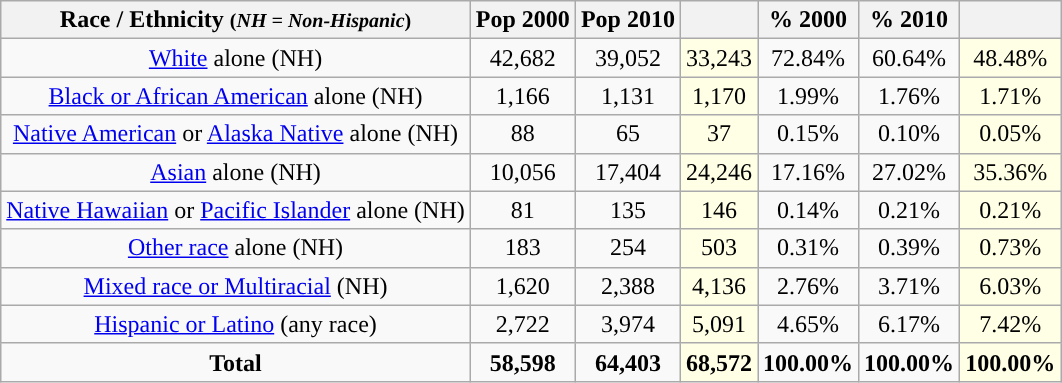<table class="wikitable" style="text-align:center;">
<tr>
<th>Race / Ethnicity <small>(<em>NH = Non-Hispanic</em>)</small></th>
<th>Pop 2000</th>
<th>Pop 2010</th>
<th></th>
<th>% 2000</th>
<th>% 2010</th>
<th></th>
</tr>
<tr>
<td><a href='#'>White</a> alone (NH)</td>
<td>42,682</td>
<td>39,052</td>
<td style='background: #ffffe6;'>33,243</td>
<td>72.84%</td>
<td>60.64%</td>
<td style='background: #ffffe6;'>48.48%</td>
</tr>
<tr>
<td><a href='#'>Black or African American</a> alone (NH)</td>
<td>1,166</td>
<td>1,131</td>
<td style='background: #ffffe6;'>1,170</td>
<td>1.99%</td>
<td>1.76%</td>
<td style='background: #ffffe6;'>1.71%</td>
</tr>
<tr>
<td><a href='#'>Native American</a> or <a href='#'>Alaska Native</a> alone (NH)</td>
<td>88</td>
<td>65</td>
<td style='background: #ffffe6;'>37</td>
<td>0.15%</td>
<td>0.10%</td>
<td style='background: #ffffe6;'>0.05%</td>
</tr>
<tr>
<td><a href='#'>Asian</a> alone (NH)</td>
<td>10,056</td>
<td>17,404</td>
<td style='background: #ffffe6;'>24,246</td>
<td>17.16%</td>
<td>27.02%</td>
<td style='background: #ffffe6;'>35.36%</td>
</tr>
<tr>
<td><a href='#'>Native Hawaiian</a> or <a href='#'>Pacific Islander</a> alone (NH)</td>
<td>81</td>
<td>135</td>
<td style='background: #ffffe6;'>146</td>
<td>0.14%</td>
<td>0.21%</td>
<td style='background: #ffffe6;'>0.21%</td>
</tr>
<tr>
<td><a href='#'>Other race</a> alone (NH)</td>
<td>183</td>
<td>254</td>
<td style='background: #ffffe6;'>503</td>
<td>0.31%</td>
<td>0.39%</td>
<td style='background: #ffffe6;'>0.73%</td>
</tr>
<tr>
<td><a href='#'>Mixed race or Multiracial</a> (NH)</td>
<td>1,620</td>
<td>2,388</td>
<td style='background: #ffffe6;'>4,136</td>
<td>2.76%</td>
<td>3.71%</td>
<td style='background: #ffffe6;'>6.03%</td>
</tr>
<tr>
<td><a href='#'>Hispanic or Latino</a> (any race)</td>
<td>2,722</td>
<td>3,974</td>
<td style='background: #ffffe6;'>5,091</td>
<td>4.65%</td>
<td>6.17%</td>
<td style='background: #ffffe6;'>7.42%</td>
</tr>
<tr>
<td><strong>Total</strong></td>
<td><strong>58,598</strong></td>
<td><strong>64,403</strong></td>
<td style='background: #ffffe6;'><strong>68,572</strong></td>
<td><strong>100.00%</strong></td>
<td><strong>100.00%</strong></td>
<td style='background: #ffffe6;'><strong>100.00%</strong></td>
</tr>
</table>
